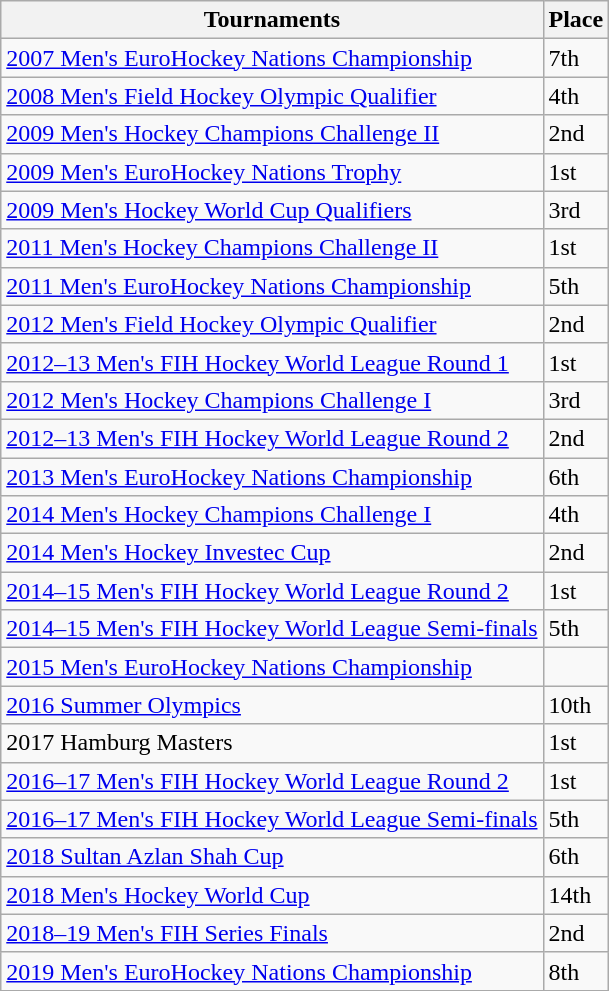<table class="wikitable collapsible">
<tr>
<th>Tournaments</th>
<th>Place</th>
</tr>
<tr>
<td><a href='#'>2007 Men's EuroHockey Nations Championship</a></td>
<td>7th</td>
</tr>
<tr>
<td><a href='#'>2008 Men's Field Hockey Olympic Qualifier</a></td>
<td>4th</td>
</tr>
<tr>
<td><a href='#'>2009 Men's Hockey Champions Challenge II</a></td>
<td>2nd</td>
</tr>
<tr>
<td><a href='#'>2009 Men's EuroHockey Nations Trophy</a></td>
<td>1st</td>
</tr>
<tr>
<td><a href='#'>2009 Men's Hockey World Cup Qualifiers</a></td>
<td>3rd</td>
</tr>
<tr>
<td><a href='#'>2011 Men's Hockey Champions Challenge II</a></td>
<td>1st</td>
</tr>
<tr>
<td><a href='#'>2011 Men's EuroHockey Nations Championship</a></td>
<td>5th</td>
</tr>
<tr>
<td><a href='#'>2012 Men's Field Hockey Olympic Qualifier</a></td>
<td>2nd</td>
</tr>
<tr>
<td><a href='#'>2012–13 Men's FIH Hockey World League Round 1</a></td>
<td>1st</td>
</tr>
<tr>
<td><a href='#'>2012 Men's Hockey Champions Challenge I</a></td>
<td>3rd</td>
</tr>
<tr>
<td><a href='#'>2012–13 Men's FIH Hockey World League Round 2</a></td>
<td>2nd</td>
</tr>
<tr>
<td><a href='#'>2013 Men's EuroHockey Nations Championship</a></td>
<td>6th</td>
</tr>
<tr>
<td><a href='#'>2014 Men's Hockey Champions Challenge I</a></td>
<td>4th</td>
</tr>
<tr>
<td><a href='#'>2014 Men's Hockey Investec Cup</a></td>
<td>2nd</td>
</tr>
<tr>
<td><a href='#'>2014–15 Men's FIH Hockey World League Round 2</a></td>
<td>1st</td>
</tr>
<tr>
<td><a href='#'>2014–15 Men's FIH Hockey World League Semi-finals</a></td>
<td>5th</td>
</tr>
<tr>
<td><a href='#'>2015 Men's EuroHockey Nations Championship</a></td>
<td></td>
</tr>
<tr>
<td><a href='#'>2016 Summer Olympics</a></td>
<td>10th</td>
</tr>
<tr>
<td>2017 Hamburg Masters</td>
<td>1st</td>
</tr>
<tr>
<td><a href='#'>2016–17 Men's FIH Hockey World League Round 2</a></td>
<td>1st</td>
</tr>
<tr>
<td><a href='#'>2016–17 Men's FIH Hockey World League Semi-finals</a></td>
<td>5th</td>
</tr>
<tr>
<td><a href='#'>2018 Sultan Azlan Shah Cup</a></td>
<td>6th</td>
</tr>
<tr>
<td><a href='#'>2018 Men's Hockey World Cup</a></td>
<td>14th</td>
</tr>
<tr>
<td><a href='#'>2018–19 Men's FIH Series Finals</a></td>
<td>2nd</td>
</tr>
<tr>
<td><a href='#'>2019 Men's EuroHockey Nations Championship</a></td>
<td>8th</td>
</tr>
<tr>
</tr>
</table>
